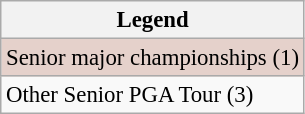<table class="wikitable" style="font-size:95%;">
<tr>
<th>Legend</th>
</tr>
<tr style="background:#e5d1cb;">
<td>Senior major championships (1)</td>
</tr>
<tr>
<td>Other Senior PGA Tour (3)</td>
</tr>
</table>
